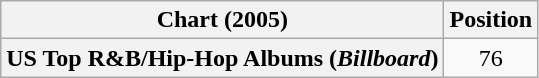<table class="wikitable plainrowheaders" style="text-align:center">
<tr>
<th scope="col">Chart (2005)</th>
<th scope="col">Position</th>
</tr>
<tr>
<th scope="row">US Top R&B/Hip-Hop Albums (<em>Billboard</em>)</th>
<td>76</td>
</tr>
</table>
